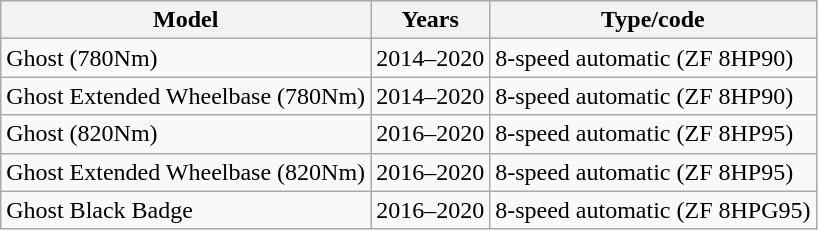<table class="wikitable sortable collapsible">
<tr>
<th>Model</th>
<th>Years</th>
<th>Type/code</th>
</tr>
<tr>
<td>Ghost (780Nm)</td>
<td>2014–2020</td>
<td>8-speed automatic (ZF 8HP90)</td>
</tr>
<tr>
<td>Ghost Extended Wheelbase (780Nm)</td>
<td>2014–2020</td>
<td>8-speed automatic (ZF 8HP90)</td>
</tr>
<tr>
<td>Ghost (820Nm)</td>
<td>2016–2020</td>
<td>8-speed automatic (ZF 8HP95)</td>
</tr>
<tr>
<td>Ghost Extended Wheelbase (820Nm)</td>
<td>2016–2020</td>
<td>8-speed automatic (ZF 8HP95)</td>
</tr>
<tr>
<td>Ghost Black Badge</td>
<td>2016–2020</td>
<td>8-speed automatic (ZF 8HPG95)</td>
</tr>
</table>
